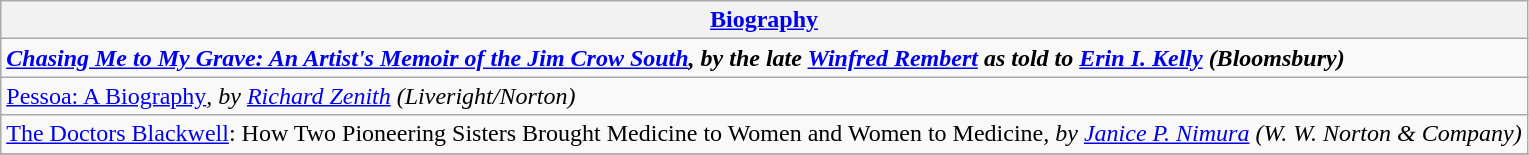<table class="wikitable" style="float:left; float:none;">
<tr>
<th><a href='#'>Biography</a></th>
</tr>
<tr>
<td><strong><em><a href='#'>Chasing Me to My Grave: An Artist's Memoir of the Jim Crow South</a><em>, by the late <a href='#'>Winfred Rembert</a> as told to <a href='#'>Erin I. Kelly</a> (Bloomsbury)<strong></td>
</tr>
<tr>
<td></em><a href='#'>Pessoa: A Biography</a><em>, by <a href='#'>Richard Zenith</a> (Liveright/Norton)</td>
</tr>
<tr>
<td></em><a href='#'>The Doctors Blackwell</a>: How Two Pioneering Sisters Brought Medicine to Women and Women to Medicine<em>, by <a href='#'>Janice P. Nimura</a> (W. W. Norton & Company)</td>
</tr>
<tr>
</tr>
</table>
